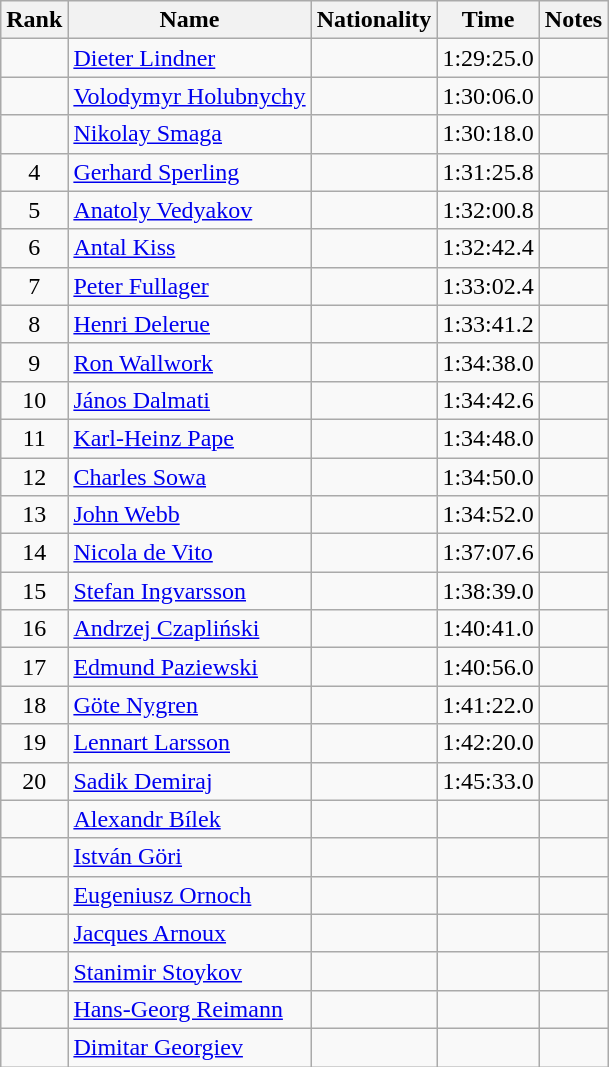<table class="wikitable sortable" style="text-align:center">
<tr>
<th>Rank</th>
<th>Name</th>
<th>Nationality</th>
<th>Time</th>
<th>Notes</th>
</tr>
<tr>
<td></td>
<td align=left><a href='#'>Dieter Lindner</a></td>
<td align=left></td>
<td>1:29:25.0</td>
<td></td>
</tr>
<tr>
<td></td>
<td align=left><a href='#'>Volodymyr Holubnychy</a></td>
<td align=left></td>
<td>1:30:06.0</td>
<td></td>
</tr>
<tr>
<td></td>
<td align=left><a href='#'>Nikolay Smaga</a></td>
<td align=left></td>
<td>1:30:18.0</td>
<td></td>
</tr>
<tr>
<td>4</td>
<td align=left><a href='#'>Gerhard Sperling</a></td>
<td align=left></td>
<td>1:31:25.8</td>
<td></td>
</tr>
<tr>
<td>5</td>
<td align=left><a href='#'>Anatoly Vedyakov</a></td>
<td align=left></td>
<td>1:32:00.8</td>
<td></td>
</tr>
<tr>
<td>6</td>
<td align=left><a href='#'>Antal Kiss</a></td>
<td align=left></td>
<td>1:32:42.4</td>
<td></td>
</tr>
<tr>
<td>7</td>
<td align=left><a href='#'>Peter Fullager</a></td>
<td align=left></td>
<td>1:33:02.4</td>
<td></td>
</tr>
<tr>
<td>8</td>
<td align=left><a href='#'>Henri Delerue</a></td>
<td align=left></td>
<td>1:33:41.2</td>
<td></td>
</tr>
<tr>
<td>9</td>
<td align=left><a href='#'>Ron Wallwork</a></td>
<td align=left></td>
<td>1:34:38.0</td>
<td></td>
</tr>
<tr>
<td>10</td>
<td align=left><a href='#'>János Dalmati</a></td>
<td align=left></td>
<td>1:34:42.6</td>
<td></td>
</tr>
<tr>
<td>11</td>
<td align=left><a href='#'>Karl-Heinz Pape</a></td>
<td align=left></td>
<td>1:34:48.0</td>
<td></td>
</tr>
<tr>
<td>12</td>
<td align=left><a href='#'>Charles Sowa</a></td>
<td align=left></td>
<td>1:34:50.0</td>
<td></td>
</tr>
<tr>
<td>13</td>
<td align=left><a href='#'>John Webb</a></td>
<td align=left></td>
<td>1:34:52.0</td>
<td></td>
</tr>
<tr>
<td>14</td>
<td align=left><a href='#'>Nicola de Vito</a></td>
<td align=left></td>
<td>1:37:07.6</td>
<td></td>
</tr>
<tr>
<td>15</td>
<td align=left><a href='#'>Stefan Ingvarsson</a></td>
<td align=left></td>
<td>1:38:39.0</td>
<td></td>
</tr>
<tr>
<td>16</td>
<td align=left><a href='#'>Andrzej Czapliński</a></td>
<td align=left></td>
<td>1:40:41.0</td>
<td></td>
</tr>
<tr>
<td>17</td>
<td align=left><a href='#'>Edmund Paziewski</a></td>
<td align=left></td>
<td>1:40:56.0</td>
<td></td>
</tr>
<tr>
<td>18</td>
<td align=left><a href='#'>Göte Nygren</a></td>
<td align=left></td>
<td>1:41:22.0</td>
<td></td>
</tr>
<tr>
<td>19</td>
<td align=left><a href='#'>Lennart Larsson</a></td>
<td align=left></td>
<td>1:42:20.0</td>
<td></td>
</tr>
<tr>
<td>20</td>
<td align=left><a href='#'>Sadik Demiraj</a></td>
<td align=left></td>
<td>1:45:33.0</td>
<td></td>
</tr>
<tr>
<td></td>
<td align=left><a href='#'>Alexandr Bílek</a></td>
<td align=left></td>
<td></td>
<td></td>
</tr>
<tr>
<td></td>
<td align=left><a href='#'>István Göri</a></td>
<td align=left></td>
<td></td>
<td></td>
</tr>
<tr>
<td></td>
<td align=left><a href='#'>Eugeniusz Ornoch</a></td>
<td align=left></td>
<td></td>
<td></td>
</tr>
<tr>
<td></td>
<td align=left><a href='#'>Jacques Arnoux</a></td>
<td align=left></td>
<td></td>
<td></td>
</tr>
<tr>
<td></td>
<td align=left><a href='#'>Stanimir Stoykov</a></td>
<td align=left></td>
<td></td>
<td></td>
</tr>
<tr>
<td></td>
<td align=left><a href='#'>Hans-Georg Reimann</a></td>
<td align=left></td>
<td></td>
<td></td>
</tr>
<tr>
<td></td>
<td align=left><a href='#'>Dimitar Georgiev</a></td>
<td align=left></td>
<td></td>
<td></td>
</tr>
</table>
